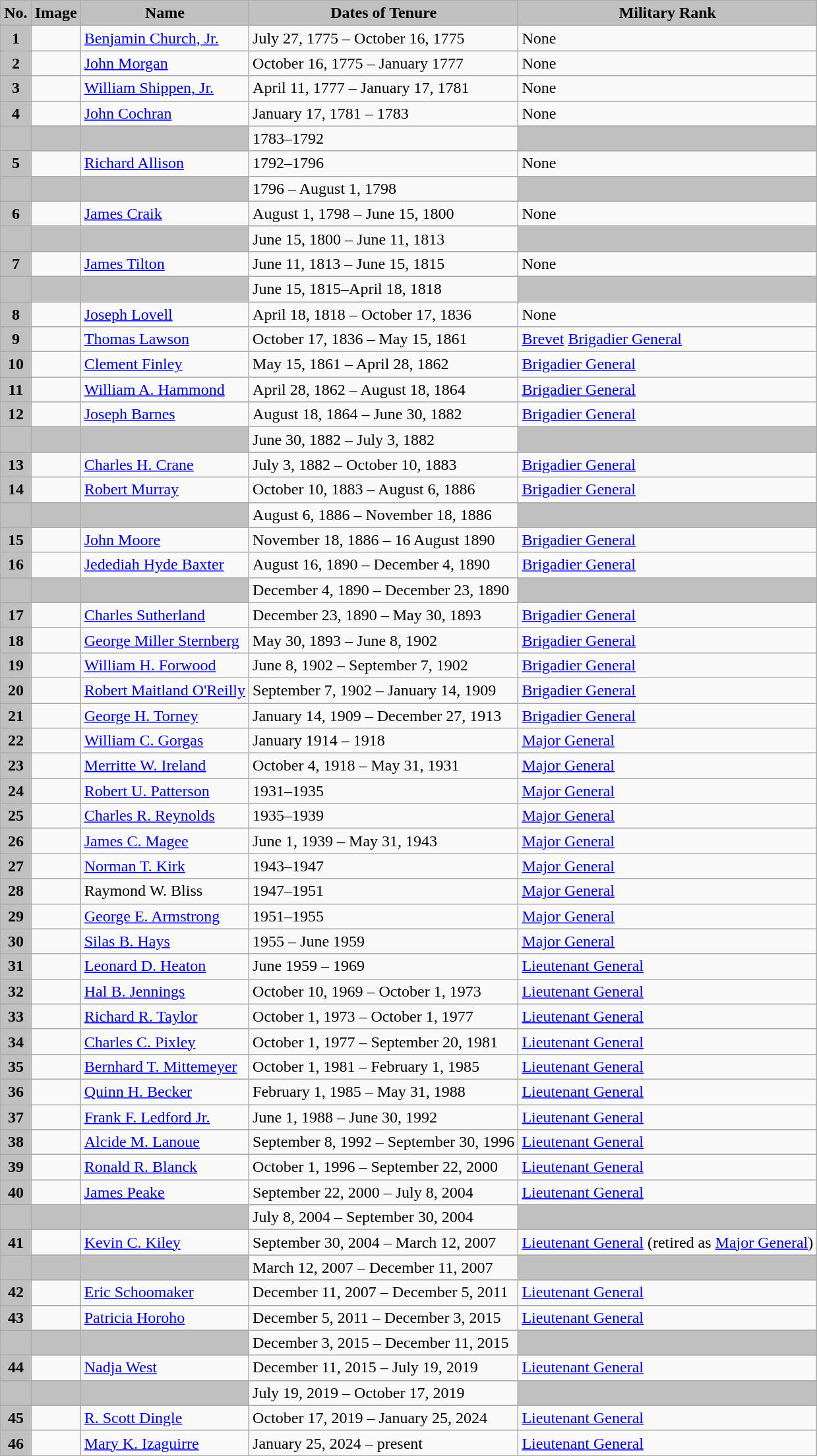<table class="wikitable mw-collapsible">
<tr>
<th scope="col" style="background: #C0C0C0;">No.</th>
<th scope="col" style="background: #C0C0C0;">Image</th>
<th scope="col" style="background: #C0C0C0;">Name</th>
<th scope="col" style="background: #C0C0C0;">Dates of Tenure</th>
<th scope="col" style="background: #C0C0C0;">Military Rank</th>
</tr>
<tr>
<th scope="row" style="background: #C0C0C0;">1</th>
<td></td>
<td><a href='#'>Benjamin Church, Jr.</a></td>
<td>July 27, 1775 – October 16, 1775</td>
<td>None</td>
</tr>
<tr>
<th scope="row" style="background: #C0C0C0;">2</th>
<td></td>
<td><a href='#'>John Morgan</a></td>
<td>October 16, 1775 – January 1777</td>
<td>None</td>
</tr>
<tr>
<th scope="row" style="background: #C0C0C0;">3</th>
<td></td>
<td><a href='#'>William Shippen, Jr.</a></td>
<td>April 11, 1777 – January 17, 1781</td>
<td>None</td>
</tr>
<tr>
<th scope="row" style="background: #C0C0C0;">4</th>
<td></td>
<td><a href='#'>John Cochran</a></td>
<td>January 17, 1781 – 1783</td>
<td>None</td>
</tr>
<tr>
<th scope="row" style="background: #C0C0C0;">      </th>
<td style="background: #C0C0C0;"></td>
<td style="background: #C0C0C0;"> </td>
<td>1783–1792</td>
<td style="background: #C0C0C0;"> </td>
</tr>
<tr>
<th scope="row" style="background: #C0C0C0;">5</th>
<td></td>
<td><a href='#'>Richard Allison</a></td>
<td>1792–1796</td>
<td>None</td>
</tr>
<tr>
<th scope="row" style="background: #C0C0C0;">      </th>
<td style="background: #C0C0C0;"></td>
<td style="background: #C0C0C0;"> </td>
<td>1796 – August 1, 1798</td>
<td style="background: #C0C0C0;"> </td>
</tr>
<tr>
<th scope="row" style="background: #C0C0C0;">6</th>
<td></td>
<td><a href='#'>James Craik</a></td>
<td>August 1, 1798 – June 15, 1800</td>
<td>None</td>
</tr>
<tr>
<th scope="row" style="background: #C0C0C0;">      </th>
<td style="background: #C0C0C0;"></td>
<td style="background: #C0C0C0;"> </td>
<td>June 15, 1800 – June 11, 1813</td>
<td style="background: #C0C0C0;"> </td>
</tr>
<tr>
<th scope="row" style="background: #C0C0C0;">7</th>
<td></td>
<td><a href='#'>James Tilton</a></td>
<td>June 11, 1813 – June 15, 1815</td>
<td>None</td>
</tr>
<tr>
<th scope="row" style="background: #C0C0C0;">      </th>
<td style="background: #C0C0C0;"></td>
<td style="background: #C0C0C0;"> </td>
<td>June 15, 1815–April 18, 1818</td>
<td style="background: #C0C0C0;"> </td>
</tr>
<tr>
<th scope="row" style="background: #C0C0C0;">8</th>
<td></td>
<td><a href='#'>Joseph Lovell</a></td>
<td>April 18, 1818 – October 17, 1836</td>
<td>None</td>
</tr>
<tr>
<th scope="row" style="background: #C0C0C0;">9</th>
<td></td>
<td><a href='#'>Thomas Lawson</a></td>
<td>October 17, 1836 – May 15, 1861</td>
<td>  <a href='#'>Brevet</a> <a href='#'>Brigadier General</a></td>
</tr>
<tr>
<th scope="row" style="background: #C0C0C0;">10</th>
<td></td>
<td><a href='#'>Clement Finley</a></td>
<td>May 15, 1861 – April 28, 1862</td>
<td>  <a href='#'>Brigadier General</a></td>
</tr>
<tr>
<th scope="row" style="background: #C0C0C0;">11</th>
<td></td>
<td><a href='#'>William A. Hammond</a></td>
<td>April 28, 1862 – August 18, 1864</td>
<td>  <a href='#'>Brigadier General</a></td>
</tr>
<tr>
<th scope="row" style="background: #C0C0C0;">12</th>
<td></td>
<td><a href='#'>Joseph Barnes</a></td>
<td>August 18, 1864 – June 30, 1882</td>
<td>  <a href='#'>Brigadier General</a></td>
</tr>
<tr>
<th scope="row" style="background: #C0C0C0;">      </th>
<td style="background: #C0C0C0;"></td>
<td style="background: #C0C0C0;"> </td>
<td>June 30, 1882 – July 3, 1882</td>
<td style="background: #C0C0C0;"> </td>
</tr>
<tr>
<th scope="row" style="background: #C0C0C0;">13</th>
<td></td>
<td><a href='#'>Charles H. Crane</a></td>
<td>July 3, 1882 – October 10, 1883</td>
<td>  <a href='#'>Brigadier General</a></td>
</tr>
<tr>
<th scope="row" style="background: #C0C0C0;">14</th>
<td></td>
<td><a href='#'>Robert Murray</a></td>
<td>October 10, 1883 – August 6, 1886</td>
<td>  <a href='#'>Brigadier General</a></td>
</tr>
<tr>
<th scope="row" style="background: #C0C0C0;">      </th>
<td style="background: #C0C0C0;"></td>
<td style="background: #C0C0C0;"> </td>
<td>August 6, 1886 – November 18, 1886</td>
<td style="background: #C0C0C0;"> </td>
</tr>
<tr>
<th scope="row" style="background: #C0C0C0;">15</th>
<td></td>
<td><a href='#'>John Moore</a></td>
<td>November 18, 1886 – 16 August 1890</td>
<td>  <a href='#'>Brigadier General</a></td>
</tr>
<tr>
<th scope="row" style="background: #C0C0C0;">16</th>
<td></td>
<td><a href='#'>Jedediah Hyde Baxter</a></td>
<td>August 16, 1890 – December 4, 1890</td>
<td>  <a href='#'>Brigadier General</a></td>
</tr>
<tr>
<th scope="row" style="background: #C0C0C0;">      </th>
<td style="background: #C0C0C0;"></td>
<td style="background: #C0C0C0;"> </td>
<td>December 4, 1890 – December 23, 1890</td>
<td style="background: #C0C0C0;"> </td>
</tr>
<tr>
<th scope="row" style="background: #C0C0C0;">17</th>
<td></td>
<td><a href='#'>Charles Sutherland</a></td>
<td>December 23, 1890 – May 30, 1893</td>
<td>  <a href='#'>Brigadier General</a></td>
</tr>
<tr>
<th scope="row" style="background: #C0C0C0;">18</th>
<td></td>
<td><a href='#'>George Miller Sternberg</a></td>
<td>May 30, 1893 – June 8, 1902</td>
<td>  <a href='#'>Brigadier General</a></td>
</tr>
<tr>
<th scope="row" style="background: #C0C0C0;">19</th>
<td></td>
<td><a href='#'>William H. Forwood</a></td>
<td>June 8, 1902 – September 7, 1902</td>
<td>  <a href='#'>Brigadier General</a></td>
</tr>
<tr>
<th scope="row" style="background: #C0C0C0;">20</th>
<td></td>
<td><a href='#'>Robert Maitland O'Reilly</a></td>
<td>September 7, 1902 – January 14, 1909</td>
<td>  <a href='#'>Brigadier General</a></td>
</tr>
<tr>
<th scope="row" style="background: #C0C0C0;">21</th>
<td></td>
<td><a href='#'>George H. Torney</a></td>
<td>January 14, 1909 – December 27, 1913</td>
<td>  <a href='#'>Brigadier General</a></td>
</tr>
<tr>
<th scope="row" style="background: #C0C0C0;">22</th>
<td></td>
<td><a href='#'>William C. Gorgas</a></td>
<td>January 1914 – 1918</td>
<td>  <a href='#'>Major General</a></td>
</tr>
<tr>
<th scope="row" style="background: #C0C0C0;">23</th>
<td></td>
<td><a href='#'>Merritte W. Ireland</a></td>
<td>October 4, 1918 – May 31, 1931</td>
<td>  <a href='#'>Major General</a></td>
</tr>
<tr>
<th scope="row" style="background: #C0C0C0;">24</th>
<td></td>
<td><a href='#'>Robert U. Patterson</a></td>
<td>1931–1935</td>
<td>  <a href='#'>Major General</a></td>
</tr>
<tr>
<th scope="row" style="background: #C0C0C0;">25</th>
<td></td>
<td><a href='#'>Charles R. Reynolds</a></td>
<td>1935–1939</td>
<td>  <a href='#'>Major General</a></td>
</tr>
<tr>
<th scope="row" style="background: #C0C0C0;">26</th>
<td></td>
<td><a href='#'>James C. Magee</a></td>
<td>June 1, 1939 – May 31, 1943</td>
<td>  <a href='#'>Major General</a></td>
</tr>
<tr>
<th scope="row" style="background: #C0C0C0;">27</th>
<td></td>
<td><a href='#'>Norman T. Kirk</a></td>
<td>1943–1947</td>
<td>  <a href='#'>Major General</a></td>
</tr>
<tr>
<th scope="row" style="background: #C0C0C0;">28</th>
<td></td>
<td>Raymond W. Bliss</td>
<td>1947–1951</td>
<td>  <a href='#'>Major General</a></td>
</tr>
<tr>
<th scope="row" style="background: #C0C0C0;">29</th>
<td></td>
<td><a href='#'>George E. Armstrong</a></td>
<td>1951–1955</td>
<td>  <a href='#'>Major General</a></td>
</tr>
<tr>
<th scope="row" style="background: #C0C0C0;">30</th>
<td></td>
<td><a href='#'>Silas B. Hays</a></td>
<td>1955 – June 1959</td>
<td>  <a href='#'>Major General</a></td>
</tr>
<tr>
<th scope="row" style="background: #C0C0C0;">31</th>
<td></td>
<td><a href='#'>Leonard D. Heaton</a></td>
<td>June 1959 – 1969</td>
<td>  <a href='#'>Lieutenant General</a></td>
</tr>
<tr>
<th scope="row" style="background: #C0C0C0;">32</th>
<td></td>
<td><a href='#'>Hal B. Jennings</a></td>
<td>October 10, 1969 – October 1, 1973</td>
<td>  <a href='#'>Lieutenant General</a></td>
</tr>
<tr>
<th scope="row" style="background: #C0C0C0;">33</th>
<td></td>
<td><a href='#'>Richard R. Taylor</a></td>
<td>October 1, 1973 – October 1, 1977</td>
<td>  <a href='#'>Lieutenant General</a></td>
</tr>
<tr>
<th scope="row" style="background: #C0C0C0;">34</th>
<td></td>
<td><a href='#'>Charles C. Pixley</a></td>
<td>October 1, 1977 – September 20, 1981</td>
<td>  <a href='#'>Lieutenant General</a></td>
</tr>
<tr>
<th scope="row" style="background: #C0C0C0;">35</th>
<td></td>
<td><a href='#'>Bernhard T. Mittemeyer</a></td>
<td>October 1, 1981 – February 1, 1985</td>
<td>  <a href='#'>Lieutenant General</a></td>
</tr>
<tr>
<th scope="row" style="background: #C0C0C0;">36</th>
<td></td>
<td><a href='#'>Quinn H. Becker</a></td>
<td>February 1, 1985 – May 31, 1988</td>
<td>  <a href='#'>Lieutenant General</a></td>
</tr>
<tr>
<th scope="row" style="background: #C0C0C0;">37</th>
<td></td>
<td><a href='#'>Frank F. Ledford Jr.</a></td>
<td>June 1, 1988 – June 30, 1992</td>
<td>  <a href='#'>Lieutenant General</a></td>
</tr>
<tr>
<th scope="row" style="background: #C0C0C0;">38</th>
<td></td>
<td><a href='#'>Alcide M. Lanoue</a></td>
<td>September 8, 1992 – September 30, 1996</td>
<td>  <a href='#'>Lieutenant General</a></td>
</tr>
<tr>
<th scope="row" style="background: #C0C0C0;">39</th>
<td></td>
<td><a href='#'>Ronald R. Blanck</a></td>
<td>October 1, 1996 – September 22, 2000</td>
<td>  <a href='#'>Lieutenant General</a></td>
</tr>
<tr>
<th scope="row" style="background: #C0C0C0;">40</th>
<td></td>
<td><a href='#'>James Peake</a></td>
<td>September 22, 2000 – July 8, 2004</td>
<td>  <a href='#'>Lieutenant General</a></td>
</tr>
<tr>
<th scope="row" style="background: #C0C0C0;">      </th>
<td style="background: #C0C0C0;"></td>
<td style="background: #C0C0C0;"> </td>
<td>July 8, 2004 – September 30, 2004</td>
<td style="background: #C0C0C0;"> </td>
</tr>
<tr>
<th scope="row" style="background: #C0C0C0;">41</th>
<td></td>
<td><a href='#'>Kevin C. Kiley</a></td>
<td>September 30, 2004 – March 12, 2007</td>
<td>  <a href='#'>Lieutenant General</a> (retired as   <a href='#'>Major General</a>)</td>
</tr>
<tr>
<th scope="row" style="background: #C0C0C0;">      </th>
<td style="background: #C0C0C0;"></td>
<td style="background: #C0C0C0;"> </td>
<td>March 12, 2007 – December 11, 2007</td>
<td style="background: #C0C0C0;"> </td>
</tr>
<tr>
<th scope="row" style="background: #C0C0C0;">42</th>
<td></td>
<td><a href='#'>Eric Schoomaker</a></td>
<td>December 11, 2007 – December 5, 2011</td>
<td>  <a href='#'>Lieutenant General</a></td>
</tr>
<tr>
<th scope="row" style="background: #C0C0C0;">43</th>
<td></td>
<td><a href='#'>Patricia Horoho</a></td>
<td>December 5, 2011 – December 3, 2015</td>
<td>  <a href='#'>Lieutenant General</a></td>
</tr>
<tr>
<th scope="row" style="background: #C0C0C0;">      </th>
<td style="background: #C0C0C0;"></td>
<td style="background: #C0C0C0;"> </td>
<td>December 3, 2015 – December 11, 2015</td>
<td style="background: #C0C0C0;"> </td>
</tr>
<tr>
<th scope="row" style="background: #C0C0C0;">44</th>
<td></td>
<td><a href='#'>Nadja West</a></td>
<td>December 11, 2015 – July 19, 2019</td>
<td>  <a href='#'>Lieutenant General</a></td>
</tr>
<tr>
<th scope="row" style="background: #C0C0C0;">      </th>
<td style="background: #C0C0C0;"></td>
<td style="background: #C0C0C0;"> </td>
<td>July 19, 2019 – October 17, 2019</td>
<td style="background: #C0C0C0;"> </td>
</tr>
<tr>
<th scope="row" style="background: #C0C0C0;">45</th>
<td></td>
<td><a href='#'>R. Scott Dingle</a></td>
<td>October 17, 2019 – January 25, 2024</td>
<td>  <a href='#'>Lieutenant General</a></td>
</tr>
<tr>
<th scope="row" style="background: #C0C0C0;">46</th>
<td></td>
<td><a href='#'>Mary K. Izaguirre</a></td>
<td>January 25, 2024 – present</td>
<td>  <a href='#'>Lieutenant General</a></td>
</tr>
</table>
